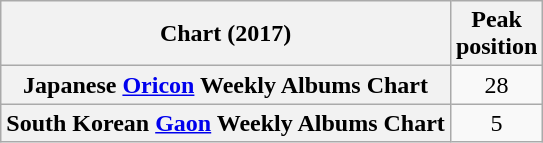<table class="wikitable plainrowheaders" style="text-align:center;">
<tr>
<th>Chart (2017)</th>
<th>Peak<br>position</th>
</tr>
<tr>
<th scope="row">Japanese <a href='#'>Oricon</a> Weekly Albums Chart</th>
<td>28</td>
</tr>
<tr>
<th scope="row">South Korean <a href='#'>Gaon</a> Weekly Albums Chart</th>
<td>5</td>
</tr>
</table>
